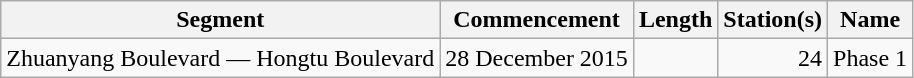<table class="wikitable" style="border-collapse: collapse; text-align: right;">
<tr>
<th>Segment</th>
<th>Commencement</th>
<th>Length</th>
<th>Station(s)</th>
<th>Name</th>
</tr>
<tr>
<td style="text-align: left;">Zhuanyang Boulevard — Hongtu Boulevard</td>
<td>28 December 2015</td>
<td></td>
<td>24</td>
<td style="text-align: left;">Phase 1</td>
</tr>
</table>
